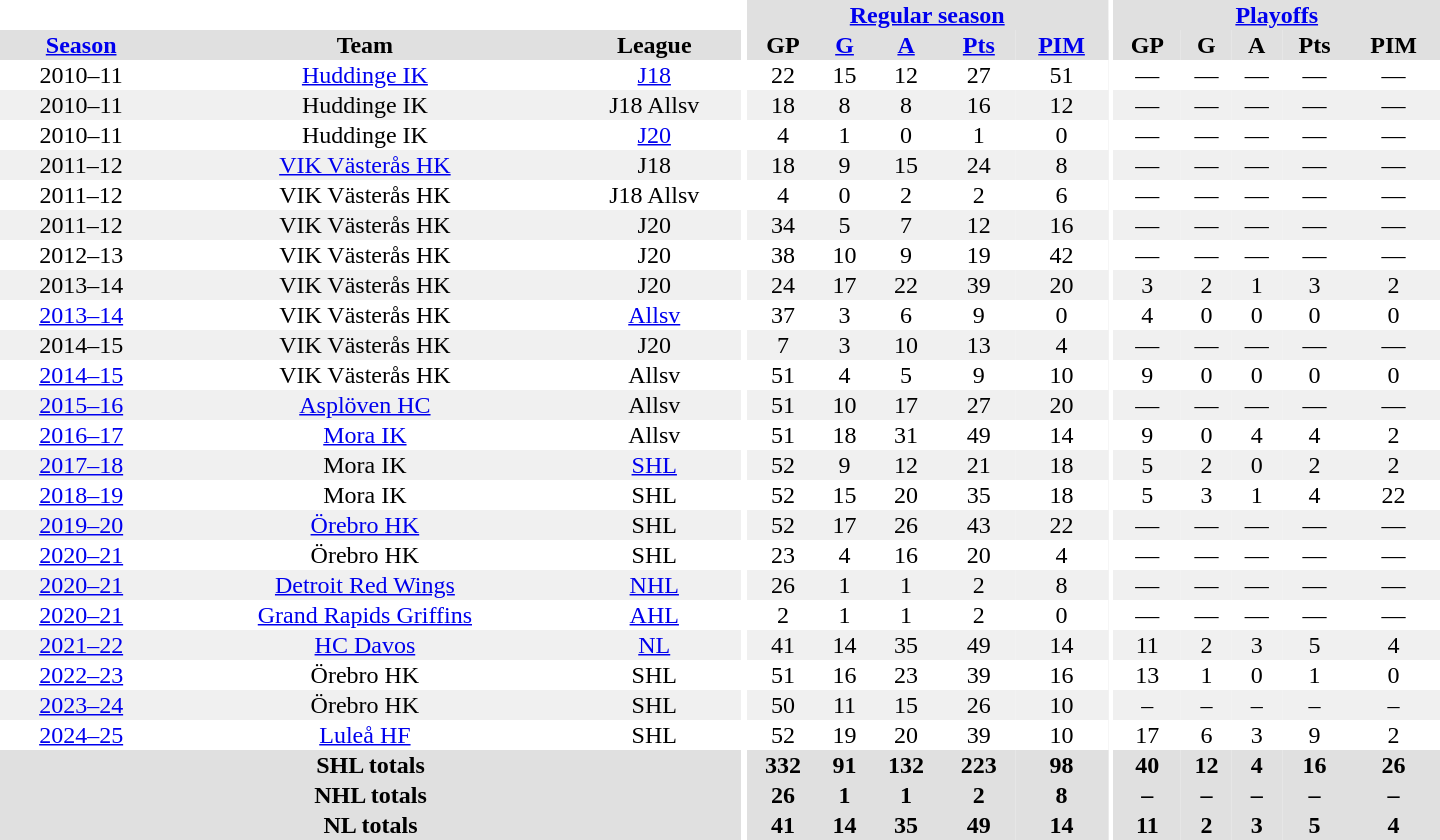<table border="0" cellpadding="1" cellspacing="0" style="text-align:center; width:60em">
<tr bgcolor="#e0e0e0">
<th colspan="3" bgcolor="#ffffff"></th>
<th rowspan="99" bgcolor="#ffffff"></th>
<th colspan="5"><a href='#'>Regular season</a></th>
<th rowspan="99" bgcolor="#ffffff"></th>
<th colspan="5"><a href='#'>Playoffs</a></th>
</tr>
<tr bgcolor="#e0e0e0">
<th><a href='#'>Season</a></th>
<th>Team</th>
<th>League</th>
<th>GP</th>
<th><a href='#'>G</a></th>
<th><a href='#'>A</a></th>
<th><a href='#'>Pts</a></th>
<th><a href='#'>PIM</a></th>
<th>GP</th>
<th>G</th>
<th>A</th>
<th>Pts</th>
<th>PIM</th>
</tr>
<tr>
<td>2010–11</td>
<td><a href='#'>Huddinge IK</a></td>
<td><a href='#'>J18</a></td>
<td>22</td>
<td>15</td>
<td>12</td>
<td>27</td>
<td>51</td>
<td>—</td>
<td>—</td>
<td>—</td>
<td>—</td>
<td>—</td>
</tr>
<tr style="background:#f0f0f0;">
<td>2010–11</td>
<td>Huddinge IK</td>
<td>J18 Allsv</td>
<td>18</td>
<td>8</td>
<td>8</td>
<td>16</td>
<td>12</td>
<td>—</td>
<td>—</td>
<td>—</td>
<td>—</td>
<td>—</td>
</tr>
<tr>
<td>2010–11</td>
<td>Huddinge IK</td>
<td><a href='#'>J20</a></td>
<td>4</td>
<td>1</td>
<td>0</td>
<td>1</td>
<td>0</td>
<td>—</td>
<td>—</td>
<td>—</td>
<td>—</td>
<td>—</td>
</tr>
<tr style="background:#f0f0f0;">
<td>2011–12</td>
<td><a href='#'>VIK Västerås HK</a></td>
<td>J18</td>
<td>18</td>
<td>9</td>
<td>15</td>
<td>24</td>
<td>8</td>
<td>—</td>
<td>—</td>
<td>—</td>
<td>—</td>
<td>—</td>
</tr>
<tr>
<td>2011–12</td>
<td>VIK Västerås HK</td>
<td>J18 Allsv</td>
<td>4</td>
<td>0</td>
<td>2</td>
<td>2</td>
<td>6</td>
<td>—</td>
<td>—</td>
<td>—</td>
<td>—</td>
<td>—</td>
</tr>
<tr style="background:#f0f0f0;">
<td>2011–12</td>
<td>VIK Västerås HK</td>
<td>J20</td>
<td>34</td>
<td>5</td>
<td>7</td>
<td>12</td>
<td>16</td>
<td>—</td>
<td>—</td>
<td>—</td>
<td>—</td>
<td>—</td>
</tr>
<tr>
<td>2012–13</td>
<td>VIK Västerås HK</td>
<td>J20</td>
<td>38</td>
<td>10</td>
<td>9</td>
<td>19</td>
<td>42</td>
<td>—</td>
<td>—</td>
<td>—</td>
<td>—</td>
<td>—</td>
</tr>
<tr style="background:#f0f0f0;">
<td>2013–14</td>
<td>VIK Västerås HK</td>
<td>J20</td>
<td>24</td>
<td>17</td>
<td>22</td>
<td>39</td>
<td>20</td>
<td>3</td>
<td>2</td>
<td>1</td>
<td>3</td>
<td>2</td>
</tr>
<tr>
<td><a href='#'>2013–14</a></td>
<td>VIK Västerås HK</td>
<td><a href='#'>Allsv</a></td>
<td>37</td>
<td>3</td>
<td>6</td>
<td>9</td>
<td>0</td>
<td>4</td>
<td>0</td>
<td>0</td>
<td>0</td>
<td>0</td>
</tr>
<tr style="background:#f0f0f0;">
<td>2014–15</td>
<td>VIK Västerås HK</td>
<td>J20</td>
<td>7</td>
<td>3</td>
<td>10</td>
<td>13</td>
<td>4</td>
<td>—</td>
<td>—</td>
<td>—</td>
<td>—</td>
<td>—</td>
</tr>
<tr>
<td><a href='#'>2014–15</a></td>
<td>VIK Västerås HK</td>
<td>Allsv</td>
<td>51</td>
<td>4</td>
<td>5</td>
<td>9</td>
<td>10</td>
<td>9</td>
<td>0</td>
<td>0</td>
<td>0</td>
<td>0</td>
</tr>
<tr style="background:#f0f0f0;">
<td><a href='#'>2015–16</a></td>
<td><a href='#'>Asplöven HC</a></td>
<td>Allsv</td>
<td>51</td>
<td>10</td>
<td>17</td>
<td>27</td>
<td>20</td>
<td>—</td>
<td>—</td>
<td>—</td>
<td>—</td>
<td>—</td>
</tr>
<tr>
<td><a href='#'>2016–17</a></td>
<td><a href='#'>Mora IK</a></td>
<td>Allsv</td>
<td>51</td>
<td>18</td>
<td>31</td>
<td>49</td>
<td>14</td>
<td>9</td>
<td>0</td>
<td>4</td>
<td>4</td>
<td>2</td>
</tr>
<tr style="background:#f0f0f0;">
<td><a href='#'>2017–18</a></td>
<td>Mora IK</td>
<td><a href='#'>SHL</a></td>
<td>52</td>
<td>9</td>
<td>12</td>
<td>21</td>
<td>18</td>
<td>5</td>
<td>2</td>
<td>0</td>
<td>2</td>
<td>2</td>
</tr>
<tr>
<td><a href='#'>2018–19</a></td>
<td>Mora IK</td>
<td>SHL</td>
<td>52</td>
<td>15</td>
<td>20</td>
<td>35</td>
<td>18</td>
<td>5</td>
<td>3</td>
<td>1</td>
<td>4</td>
<td>22</td>
</tr>
<tr style="background:#f0f0f0;">
<td><a href='#'>2019–20</a></td>
<td><a href='#'>Örebro HK</a></td>
<td>SHL</td>
<td>52</td>
<td>17</td>
<td>26</td>
<td>43</td>
<td>22</td>
<td>—</td>
<td>—</td>
<td>—</td>
<td>—</td>
<td>—</td>
</tr>
<tr>
<td><a href='#'>2020–21</a></td>
<td>Örebro HK</td>
<td>SHL</td>
<td>23</td>
<td>4</td>
<td>16</td>
<td>20</td>
<td>4</td>
<td>—</td>
<td>—</td>
<td>—</td>
<td>—</td>
<td>—</td>
</tr>
<tr style="background:#f0f0f0;">
<td><a href='#'>2020–21</a></td>
<td><a href='#'>Detroit Red Wings</a></td>
<td><a href='#'>NHL</a></td>
<td>26</td>
<td>1</td>
<td>1</td>
<td>2</td>
<td>8</td>
<td>—</td>
<td>—</td>
<td>—</td>
<td>—</td>
<td>—</td>
</tr>
<tr>
<td><a href='#'>2020–21</a></td>
<td><a href='#'>Grand Rapids Griffins</a></td>
<td><a href='#'>AHL</a></td>
<td>2</td>
<td>1</td>
<td>1</td>
<td>2</td>
<td>0</td>
<td>—</td>
<td>—</td>
<td>—</td>
<td>—</td>
<td>—</td>
</tr>
<tr style="background:#f0f0f0;">
<td><a href='#'>2021–22</a></td>
<td><a href='#'>HC Davos</a></td>
<td><a href='#'>NL</a></td>
<td>41</td>
<td>14</td>
<td>35</td>
<td>49</td>
<td>14</td>
<td>11</td>
<td>2</td>
<td>3</td>
<td>5</td>
<td>4</td>
</tr>
<tr>
<td><a href='#'>2022–23</a></td>
<td>Örebro HK</td>
<td>SHL</td>
<td>51</td>
<td>16</td>
<td>23</td>
<td>39</td>
<td>16</td>
<td>13</td>
<td>1</td>
<td>0</td>
<td>1</td>
<td>0</td>
</tr>
<tr style="background:#f0f0f0;">
<td><a href='#'>2023–24</a></td>
<td>Örebro HK</td>
<td>SHL</td>
<td>50</td>
<td>11</td>
<td>15</td>
<td>26</td>
<td>10</td>
<td>–</td>
<td>–</td>
<td>–</td>
<td>–</td>
<td>–</td>
</tr>
<tr>
<td><a href='#'>2024–25</a></td>
<td><a href='#'>Luleå HF</a></td>
<td>SHL</td>
<td>52</td>
<td>19</td>
<td>20</td>
<td>39</td>
<td>10</td>
<td>17</td>
<td>6</td>
<td>3</td>
<td>9</td>
<td>2</td>
</tr>
<tr bgcolor="#e0e0e0">
<th colspan="3">SHL totals</th>
<th>332</th>
<th>91</th>
<th>132</th>
<th>223</th>
<th>98</th>
<th>40</th>
<th>12</th>
<th>4</th>
<th>16</th>
<th>26</th>
</tr>
<tr bgcolor="#e0e0e0">
<th colspan="3">NHL totals</th>
<th>26</th>
<th>1</th>
<th>1</th>
<th>2</th>
<th>8</th>
<th>–</th>
<th>–</th>
<th>–</th>
<th>–</th>
<th>–</th>
</tr>
<tr bgcolor="#e0e0e0">
<th colspan="3">NL totals</th>
<th>41</th>
<th>14</th>
<th>35</th>
<th>49</th>
<th>14</th>
<th>11</th>
<th>2</th>
<th>3</th>
<th>5</th>
<th>4</th>
</tr>
</table>
